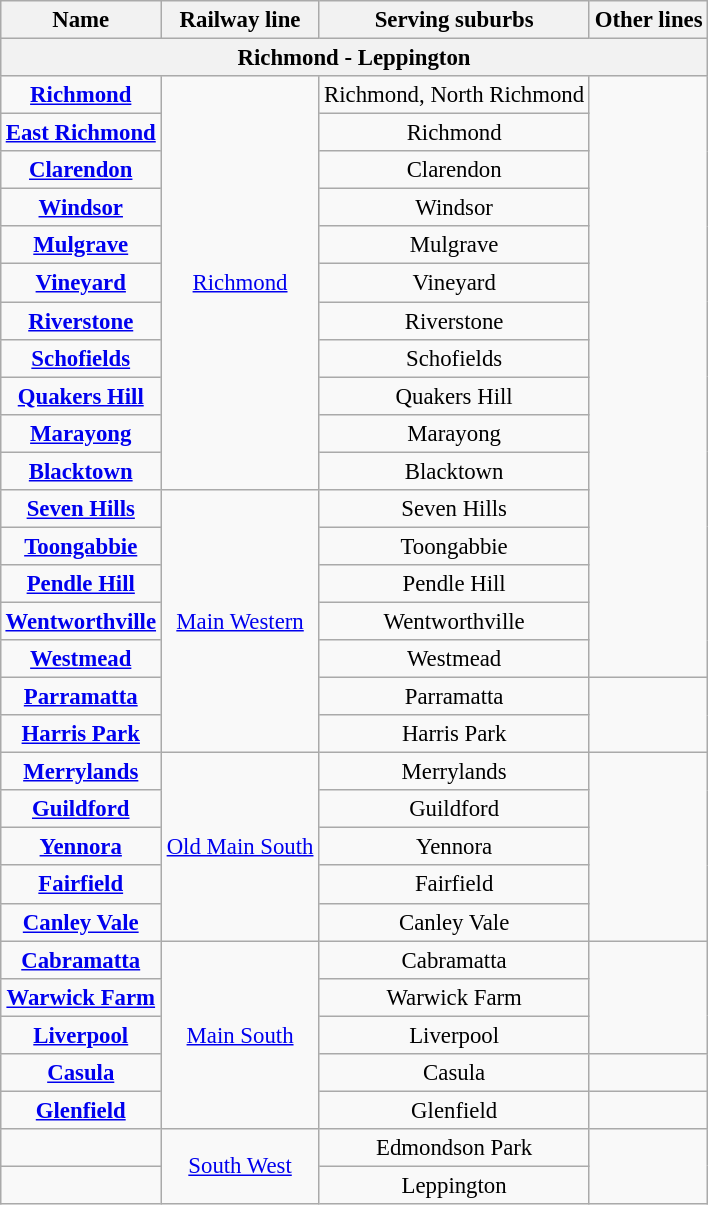<table class="wikitable" style="font-size:95%; text-align:center; margin-left: auto; margin-right: auto;">
<tr>
<th>Name</th>
<th>Railway line</th>
<th>Serving suburbs</th>
<th>Other lines</th>
</tr>
<tr>
<th colspan=8 style=background:#><span>Richmond - Leppington</span></th>
</tr>
<tr>
<td><strong><a href='#'>Richmond</a></strong></td>
<td rowspan=11><a href='#'>Richmond</a></td>
<td>Richmond, North Richmond</td>
<td rowspan="16"></td>
</tr>
<tr>
<td><strong><a href='#'>East Richmond</a></strong></td>
<td>Richmond</td>
</tr>
<tr>
<td><strong><a href='#'>Clarendon</a></strong></td>
<td>Clarendon</td>
</tr>
<tr>
<td><strong><a href='#'>Windsor</a></strong></td>
<td>Windsor</td>
</tr>
<tr>
<td><strong><a href='#'>Mulgrave</a></strong></td>
<td>Mulgrave</td>
</tr>
<tr>
<td><strong><a href='#'>Vineyard</a></strong></td>
<td>Vineyard</td>
</tr>
<tr>
<td><strong><a href='#'>Riverstone</a></strong></td>
<td>Riverstone</td>
</tr>
<tr>
<td><strong><a href='#'>Schofields</a></strong></td>
<td>Schofields</td>
</tr>
<tr>
<td><strong><a href='#'>Quakers Hill</a></strong></td>
<td>Quakers Hill</td>
</tr>
<tr>
<td><strong><a href='#'>Marayong</a></strong></td>
<td>Marayong</td>
</tr>
<tr>
<td><strong><a href='#'>Blacktown</a></strong></td>
<td>Blacktown</td>
</tr>
<tr>
<td><strong><a href='#'>Seven Hills</a></strong></td>
<td rowspan=7><a href='#'>Main Western</a></td>
<td>Seven Hills</td>
</tr>
<tr>
<td><strong><a href='#'>Toongabbie</a></strong></td>
<td>Toongabbie</td>
</tr>
<tr>
<td><strong><a href='#'>Pendle Hill</a></strong></td>
<td>Pendle Hill</td>
</tr>
<tr>
<td><strong><a href='#'>Wentworthville</a></strong></td>
<td>Wentworthville</td>
</tr>
<tr>
<td><strong><a href='#'>Westmead</a> </strong></td>
<td>Westmead</td>
</tr>
<tr>
<td><strong><a href='#'>Parramatta</a></strong></td>
<td>Parramatta</td>
<td rowspan="2"></td>
</tr>
<tr>
<td><strong><a href='#'>Harris Park</a></strong></td>
<td>Harris Park</td>
</tr>
<tr>
<td><strong><a href='#'>Merrylands</a></strong></td>
<td rowspan=5><a href='#'>Old Main South</a></td>
<td>Merrylands</td>
<td rowspan="5"></td>
</tr>
<tr>
<td><strong><a href='#'>Guildford</a></strong></td>
<td>Guildford</td>
</tr>
<tr>
<td><strong><a href='#'>Yennora</a></strong></td>
<td>Yennora</td>
</tr>
<tr>
<td><strong><a href='#'>Fairfield</a></strong></td>
<td>Fairfield</td>
</tr>
<tr>
<td><strong><a href='#'>Canley Vale</a></strong></td>
<td>Canley Vale</td>
</tr>
<tr>
<td><strong><a href='#'>Cabramatta</a></strong></td>
<td rowspan=5><a href='#'>Main South</a></td>
<td>Cabramatta</td>
<td rowspan="3"></td>
</tr>
<tr>
<td><strong><a href='#'>Warwick Farm</a></strong></td>
<td>Warwick Farm</td>
</tr>
<tr>
<td><strong><a href='#'>Liverpool</a></strong></td>
<td>Liverpool</td>
</tr>
<tr>
<td><strong><a href='#'>Casula</a></strong></td>
<td>Casula</td>
<td></td>
</tr>
<tr>
<td><strong><a href='#'>Glenfield</a></strong></td>
<td>Glenfield</td>
<td></td>
</tr>
<tr>
<td><strong></strong></td>
<td rowspan="2"><a href='#'>South West</a></td>
<td>Edmondson Park</td>
<td rowspan="2"></td>
</tr>
<tr>
<td><strong></strong></td>
<td>Leppington</td>
</tr>
</table>
